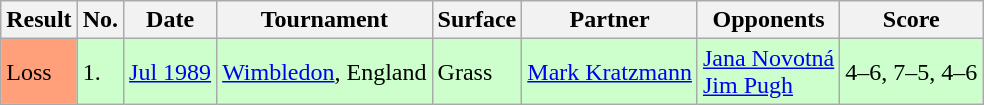<table class="wikitable">
<tr>
<th>Result</th>
<th>No.</th>
<th>Date</th>
<th>Tournament</th>
<th>Surface</th>
<th>Partner</th>
<th>Opponents</th>
<th>Score</th>
</tr>
<tr style="background:#cfc;">
<td style="background:#ffa07a;">Loss</td>
<td>1.</td>
<td><a href='#'>Jul 1989</a></td>
<td><a href='#'>Wimbledon</a>, England</td>
<td>Grass</td>
<td> <a href='#'>Mark Kratzmann</a></td>
<td> <a href='#'>Jana Novotná</a> <br>  <a href='#'>Jim Pugh</a></td>
<td>4–6, 7–5, 4–6</td>
</tr>
</table>
